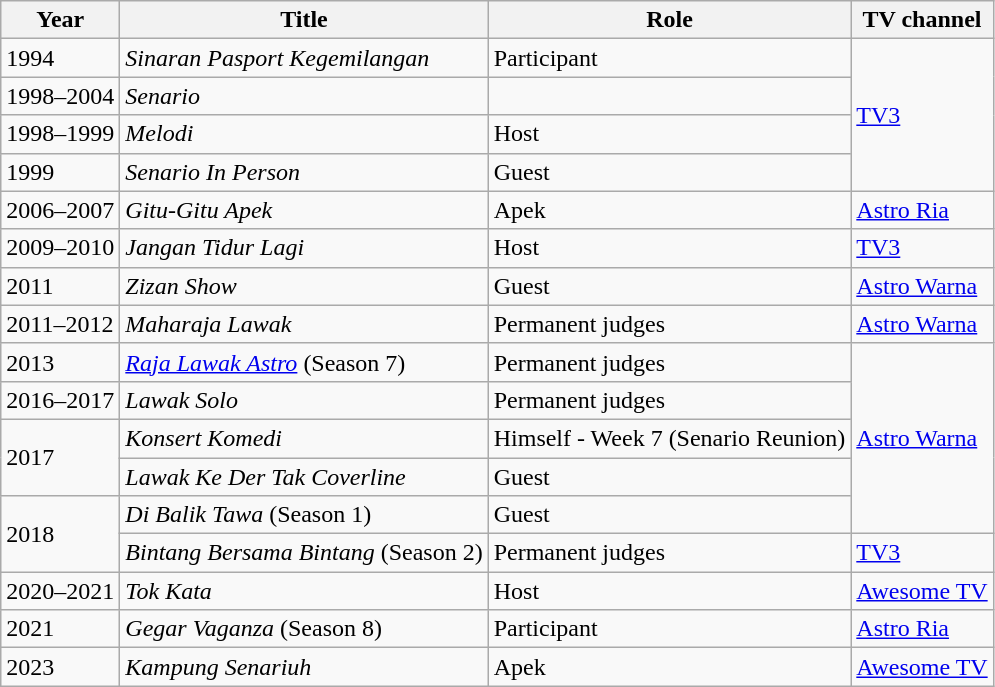<table class="wikitable">
<tr>
<th>Year</th>
<th>Title</th>
<th>Role</th>
<th>TV channel</th>
</tr>
<tr>
<td>1994</td>
<td><em>Sinaran Pasport Kegemilangan</em></td>
<td>Participant</td>
<td rowspan="4"><a href='#'>TV3</a></td>
</tr>
<tr>
<td>1998–2004</td>
<td><em>Senario</em></td>
<td></td>
</tr>
<tr>
<td>1998–1999</td>
<td><em>Melodi</em></td>
<td>Host</td>
</tr>
<tr>
<td>1999</td>
<td><em>Senario In Person</em></td>
<td>Guest</td>
</tr>
<tr>
<td>2006–2007</td>
<td><em>Gitu-Gitu Apek</em></td>
<td>Apek</td>
<td><a href='#'>Astro Ria</a></td>
</tr>
<tr>
<td>2009–2010</td>
<td><em>Jangan Tidur Lagi</em></td>
<td>Host</td>
<td><a href='#'>TV3</a></td>
</tr>
<tr>
<td>2011</td>
<td><em>Zizan Show</em></td>
<td>Guest</td>
<td><a href='#'>Astro Warna</a></td>
</tr>
<tr>
<td>2011–2012</td>
<td><em>Maharaja Lawak</em></td>
<td>Permanent judges</td>
<td><a href='#'>Astro Warna</a></td>
</tr>
<tr>
<td>2013</td>
<td><em><a href='#'>Raja Lawak Astro</a></em> (Season 7)</td>
<td>Permanent judges</td>
<td rowspan="5"><a href='#'>Astro Warna</a></td>
</tr>
<tr>
<td>2016–2017</td>
<td><em>Lawak Solo</em></td>
<td>Permanent judges</td>
</tr>
<tr>
<td rowspan="2">2017</td>
<td><em>Konsert Komedi</em></td>
<td>Himself - Week 7 (Senario Reunion)</td>
</tr>
<tr>
<td><em>Lawak Ke Der Tak Coverline</em></td>
<td>Guest</td>
</tr>
<tr>
<td rowspan="2">2018</td>
<td><em>Di Balik Tawa</em> (Season 1)</td>
<td>Guest</td>
</tr>
<tr>
<td><em>Bintang Bersama Bintang</em> (Season 2)</td>
<td>Permanent judges</td>
<td><a href='#'>TV3</a></td>
</tr>
<tr>
<td>2020–2021</td>
<td><em>Tok Kata</em></td>
<td>Host</td>
<td><a href='#'>Awesome TV</a></td>
</tr>
<tr>
<td>2021</td>
<td><em>Gegar Vaganza</em> (Season 8)</td>
<td>Participant</td>
<td><a href='#'>Astro Ria</a></td>
</tr>
<tr>
<td>2023</td>
<td><em>Kampung Senariuh</em></td>
<td>Apek</td>
<td><a href='#'>Awesome TV</a></td>
</tr>
</table>
